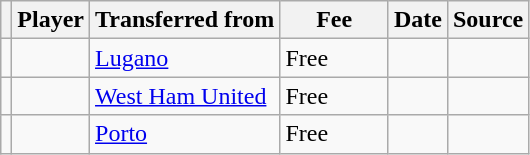<table class="wikitable plainrowheaders sortable">
<tr>
<th></th>
<th scope="col">Player</th>
<th>Transferred from</th>
<th style="width: 65px;">Fee</th>
<th scope="col">Date</th>
<th scope="col">Source</th>
</tr>
<tr>
<td align=center></td>
<td></td>
<td> <a href='#'>Lugano</a></td>
<td>Free</td>
<td></td>
<td></td>
</tr>
<tr>
<td align=center></td>
<td></td>
<td> <a href='#'>West Ham United</a></td>
<td>Free</td>
<td></td>
<td></td>
</tr>
<tr>
<td align=center></td>
<td></td>
<td> <a href='#'>Porto</a></td>
<td>Free</td>
<td></td>
<td></td>
</tr>
</table>
